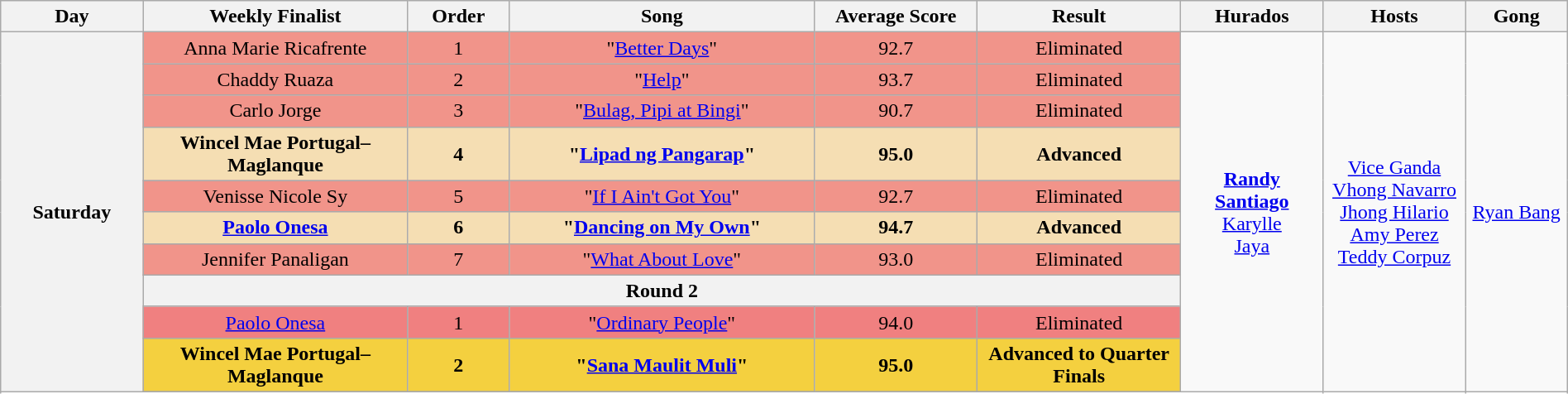<table class="wikitable mw-collapsible mw-collapsed" style="text-align:center; width:100%">
<tr>
<th width="07%">Day</th>
<th width="13%">Weekly Finalist</th>
<th width="05%">Order</th>
<th width="15%">Song</th>
<th width="08%">Average Score</th>
<th width="10%">Result</th>
<th width="07%">Hurados</th>
<th width="07%">Hosts</th>
<th width="05%">Gong</th>
</tr>
<tr>
<th rowspan="15">Saturday<br><small></small></th>
<td style="background-color:#F1948A;">Anna Marie Ricafrente</td>
<td style="background-color:#F1948A;">1</td>
<td style="background-color:#F1948A;">"<a href='#'>Better Days</a>"</td>
<td style="background-color:#F1948A;">92.7</td>
<td style="background-color:#F1948A;">Eliminated</td>
<td rowspan="15"><strong><a href='#'>Randy Santiago</a></strong><br> <a href='#'>Karylle</a> <br> <a href='#'>Jaya</a></td>
<td rowspan="15"><a href='#'>Vice Ganda</a><br> <a href='#'>Vhong Navarro</a><br><a href='#'>Jhong Hilario</a><br><a href='#'>Amy Perez</a><br><a href='#'>Teddy Corpuz</a></td>
<td rowspan="15"><a href='#'>Ryan Bang</a></td>
</tr>
<tr>
<td style="background-color:#F1948A;">Chaddy Ruaza</td>
<td style="background-color:#F1948A;">2</td>
<td style="background-color:#F1948A;">"<a href='#'>Help</a>"</td>
<td style="background-color:#F1948A;">93.7</td>
<td style="background-color:#F1948A;">Eliminated</td>
</tr>
<tr>
<td style="background-color:#F1948A;">Carlo Jorge</td>
<td style="background-color:#F1948A;">3</td>
<td style="background-color:#F1948A;">"<a href='#'>Bulag, Pipi at Bingi</a>"</td>
<td style="background-color:#F1948A;">90.7</td>
<td style="background-color:#F1948A;">Eliminated</td>
</tr>
<tr>
<td style="background-color:#F5DEB3;"><strong>Wincel Mae Portugal–Maglanque</strong></td>
<td style="background-color:#F5DEB3;"><strong>4</strong></td>
<td style="background-color:#F5DEB3;"><strong>"<a href='#'>Lipad ng Pangarap</a>"</strong></td>
<td style="background-color:#F5DEB3;"><strong>95.0</strong></td>
<td style="background-color:#F5DEB3;"><strong>Advanced</strong></td>
</tr>
<tr>
<td style="background-color:#F1948A;">Venisse Nicole Sy</td>
<td style="background-color:#F1948A;">5</td>
<td style="background-color:#F1948A;">"<a href='#'>If I Ain't Got You</a>"</td>
<td style="background-color:#F1948A;">92.7</td>
<td style="background-color:#F1948A;">Eliminated</td>
</tr>
<tr>
<td style="background-color:#F5DEB3;"><strong><a href='#'>Paolo Onesa</a></strong></td>
<td style="background-color:#F5DEB3;"><strong>6</strong></td>
<td style="background-color:#F5DEB3;"><strong>"<a href='#'>Dancing on My Own</a>"</strong></td>
<td style="background-color:#F5DEB3;"><strong>94.7</strong></td>
<td style="background-color:#F5DEB3;"><strong>Advanced</strong></td>
</tr>
<tr>
<td style="background-color:#F1948A;">Jennifer Panaligan</td>
<td style="background-color:#F1948A;">7</td>
<td style="background-color:#F1948A;">"<a href='#'>What About Love</a>"</td>
<td style="background-color:#F1948A;">93.0</td>
<td style="background-color:#F1948A;">Eliminated</td>
</tr>
<tr>
<th colspan="5">Round 2</th>
</tr>
<tr>
<td style="background-color:#F08080;"><a href='#'>Paolo Onesa</a></td>
<td style="background-color:#F08080;">1</td>
<td style="background-color:#F08080;">"<a href='#'>Ordinary People</a>"</td>
<td style="background-color:#F08080;">94.0</td>
<td style="background-color:#F08080;">Eliminated</td>
</tr>
<tr>
<td style="background-color:#F4D03F;"><strong>Wincel Mae Portugal–Maglanque</strong></td>
<td style="background-color:#F4D03F;"><strong>2</strong></td>
<td style="background-color:#F4D03F;"><strong>"<a href='#'>Sana Maulit Muli</a>"</strong></td>
<td style="background-color:#F4D03F;"><strong>95.0</strong></td>
<td style="background-color:#F4D03F;"><strong>Advanced to Quarter Finals</strong></td>
</tr>
<tr>
</tr>
</table>
